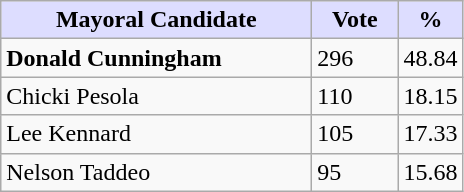<table class="wikitable">
<tr>
<th style="background:#ddf; width:200px;">Mayoral Candidate</th>
<th style="background:#ddf; width:50px;">Vote</th>
<th style="background:#ddf; width:30px;">%</th>
</tr>
<tr>
<td><strong>Donald Cunningham</strong></td>
<td>296</td>
<td>48.84</td>
</tr>
<tr>
<td>Chicki Pesola</td>
<td>110</td>
<td>18.15</td>
</tr>
<tr>
<td>Lee Kennard</td>
<td>105</td>
<td>17.33</td>
</tr>
<tr>
<td>Nelson Taddeo</td>
<td>95</td>
<td>15.68</td>
</tr>
</table>
